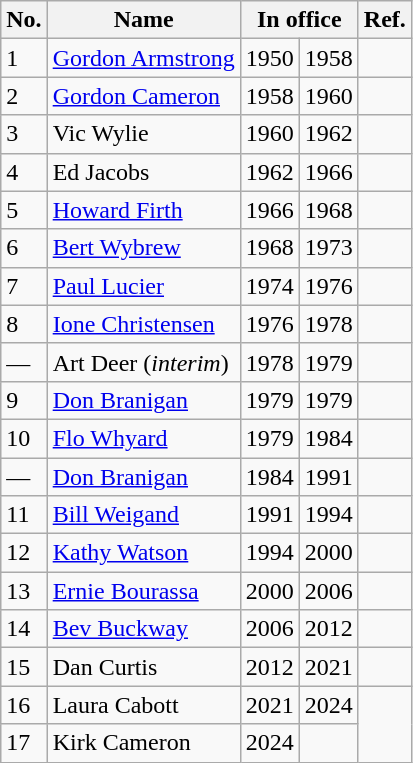<table class="wikitable">
<tr>
<th>No.</th>
<th>Name</th>
<th colspan="2">In office</th>
<th>Ref.</th>
</tr>
<tr>
<td>1</td>
<td><a href='#'>Gordon Armstrong</a></td>
<td>1950</td>
<td>1958</td>
<td></td>
</tr>
<tr>
<td>2</td>
<td><a href='#'>Gordon Cameron</a></td>
<td>1958</td>
<td>1960</td>
<td></td>
</tr>
<tr>
<td>3</td>
<td>Vic Wylie</td>
<td>1960</td>
<td>1962</td>
<td></td>
</tr>
<tr>
<td>4</td>
<td>Ed Jacobs</td>
<td>1962</td>
<td>1966</td>
<td></td>
</tr>
<tr>
<td>5</td>
<td><a href='#'>Howard Firth</a></td>
<td>1966</td>
<td>1968</td>
<td></td>
</tr>
<tr>
<td>6</td>
<td><a href='#'>Bert Wybrew</a></td>
<td>1968</td>
<td>1973</td>
<td><em></em></td>
</tr>
<tr>
<td>7</td>
<td><a href='#'>Paul Lucier</a></td>
<td>1974</td>
<td>1976</td>
<td></td>
</tr>
<tr>
<td>8</td>
<td><a href='#'>Ione Christensen</a></td>
<td>1976</td>
<td>1978</td>
<td></td>
</tr>
<tr>
<td>—</td>
<td>Art Deer (<em>interim</em>)</td>
<td>1978</td>
<td>1979</td>
<td></td>
</tr>
<tr>
<td>9</td>
<td><a href='#'>Don Branigan</a></td>
<td>1979</td>
<td>1979</td>
<td></td>
</tr>
<tr>
<td>10</td>
<td><a href='#'>Flo Whyard</a></td>
<td>1979</td>
<td>1984</td>
<td></td>
</tr>
<tr>
<td>—</td>
<td><a href='#'>Don Branigan</a></td>
<td>1984</td>
<td>1991</td>
<td></td>
</tr>
<tr>
<td>11</td>
<td><a href='#'>Bill Weigand</a></td>
<td>1991</td>
<td>1994</td>
<td></td>
</tr>
<tr>
<td>12</td>
<td><a href='#'>Kathy Watson</a></td>
<td>1994</td>
<td>2000</td>
<td></td>
</tr>
<tr>
<td>13</td>
<td><a href='#'>Ernie Bourassa</a></td>
<td>2000</td>
<td>2006</td>
<td></td>
</tr>
<tr>
<td>14</td>
<td><a href='#'>Bev Buckway</a></td>
<td>2006</td>
<td>2012</td>
<td></td>
</tr>
<tr>
<td>15</td>
<td>Dan Curtis</td>
<td>2012</td>
<td>2021</td>
<td></td>
</tr>
<tr>
<td>16</td>
<td>Laura Cabott</td>
<td>2021</td>
<td>2024</td>
</tr>
<tr>
<td>17</td>
<td>Kirk Cameron</td>
<td>2024</td>
<td></td>
</tr>
</table>
